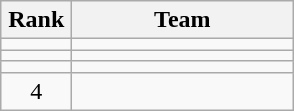<table class="wikitable" style="text-align: center;">
<tr>
<th width=40>Rank</th>
<th width=140>Team</th>
</tr>
<tr align=center>
<td></td>
<td style="text-align:left;"></td>
</tr>
<tr align=center>
<td></td>
<td style="text-align:left;"></td>
</tr>
<tr align=center>
<td></td>
<td style="text-align:left;"></td>
</tr>
<tr align=center>
<td>4</td>
<td style="text-align:left;"></td>
</tr>
</table>
